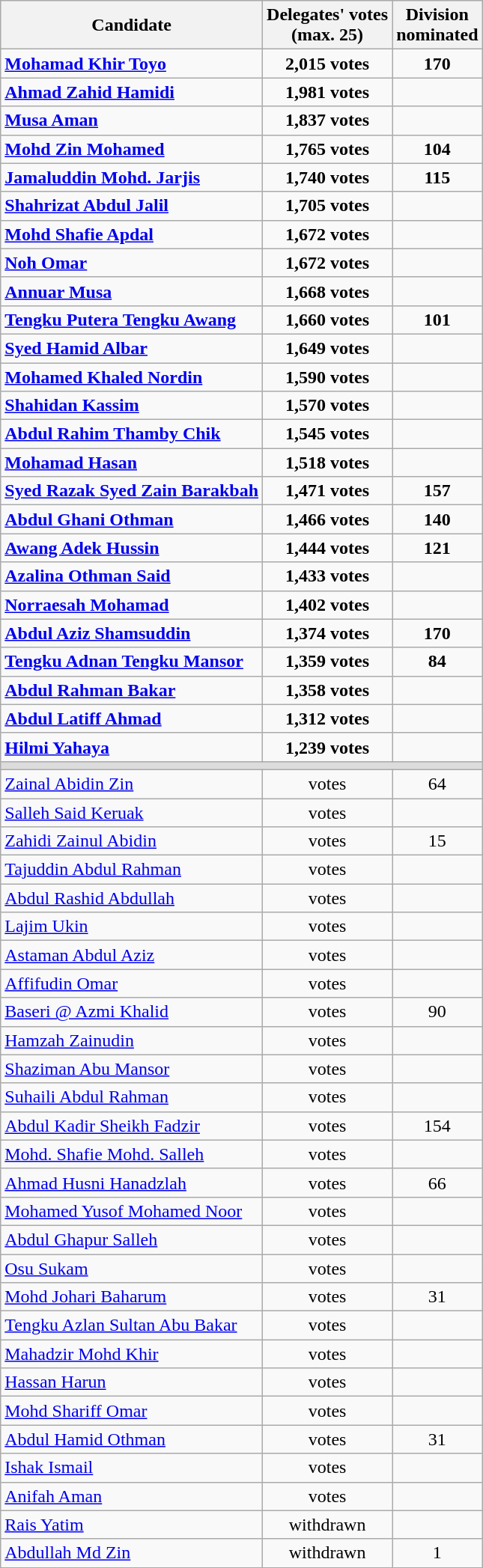<table class="wikitable sortable">
<tr>
<th>Candidate</th>
<th>Delegates' votes  <br>(max. 25)</th>
<th>Division<br>nominated</th>
</tr>
<tr>
<td><strong><a href='#'>Mohamad Khir Toyo</a></strong></td>
<td align=center><strong>2,015 votes</strong></td>
<td align=center><strong>170</strong></td>
</tr>
<tr>
<td><strong><a href='#'>Ahmad Zahid Hamidi</a></strong></td>
<td align=center><strong>1,981 votes</strong></td>
<td align=center><strong></strong></td>
</tr>
<tr>
<td><strong><a href='#'>Musa Aman</a></strong></td>
<td align=center><strong>1,837 votes</strong></td>
<td align=center><strong></strong></td>
</tr>
<tr>
<td><strong><a href='#'>Mohd Zin Mohamed</a></strong></td>
<td align=center><strong>1,765 votes</strong></td>
<td align=center><strong>104</strong></td>
</tr>
<tr>
<td><strong><a href='#'>Jamaluddin Mohd. Jarjis</a></strong></td>
<td align=center><strong>1,740 votes</strong></td>
<td align=center><strong>115</strong></td>
</tr>
<tr>
<td><strong><a href='#'>Shahrizat Abdul Jalil</a></strong></td>
<td align=center><strong>1,705 votes</strong></td>
<td align=center><strong></strong></td>
</tr>
<tr>
<td><strong><a href='#'>Mohd Shafie Apdal</a></strong></td>
<td align=center><strong>1,672 votes</strong></td>
<td align=center><strong></strong></td>
</tr>
<tr>
<td><strong><a href='#'>Noh Omar</a></strong></td>
<td align=center><strong>1,672 votes</strong></td>
<td align=center><strong></strong></td>
</tr>
<tr>
<td><strong><a href='#'>Annuar Musa</a></strong></td>
<td align=center><strong>1,668 votes</strong></td>
<td align=center><strong></strong></td>
</tr>
<tr>
<td><strong><a href='#'>Tengku Putera Tengku Awang</a></strong></td>
<td align=center><strong>1,660 votes</strong></td>
<td align=center><strong>101</strong></td>
</tr>
<tr>
<td><strong><a href='#'>Syed Hamid Albar</a></strong></td>
<td align=center><strong>1,649 votes</strong></td>
<td align=center><strong></strong></td>
</tr>
<tr>
<td><strong><a href='#'>Mohamed Khaled Nordin</a></strong></td>
<td align=center><strong>1,590 votes</strong></td>
<td align=center><strong></strong></td>
</tr>
<tr>
<td><strong><a href='#'>Shahidan Kassim</a></strong></td>
<td align=center><strong>1,570 votes</strong></td>
<td align=center><strong></strong></td>
</tr>
<tr>
<td><strong><a href='#'>Abdul Rahim Thamby Chik</a></strong></td>
<td align=center><strong>1,545 votes</strong></td>
<td align=center><strong></strong></td>
</tr>
<tr>
<td><strong><a href='#'>Mohamad Hasan</a></strong></td>
<td align=center><strong>1,518 votes</strong></td>
<td align=center><strong></strong></td>
</tr>
<tr>
<td><strong><a href='#'>Syed Razak Syed Zain Barakbah</a></strong></td>
<td align=center><strong>1,471 votes</strong></td>
<td align=center><strong>157</strong></td>
</tr>
<tr>
<td><strong><a href='#'>Abdul Ghani Othman</a></strong></td>
<td align=center><strong>1,466 votes</strong></td>
<td align=center><strong>140</strong></td>
</tr>
<tr>
<td><strong><a href='#'>Awang Adek Hussin</a></strong></td>
<td align=center><strong>1,444 votes</strong></td>
<td align=center><strong>121</strong></td>
</tr>
<tr>
<td><strong><a href='#'>Azalina Othman Said</a></strong></td>
<td align=center><strong>1,433 votes</strong></td>
<td align=center><strong></strong></td>
</tr>
<tr>
<td><strong><a href='#'>Norraesah Mohamad</a></strong></td>
<td align=center><strong>1,402 votes</strong></td>
<td align=center><strong></strong></td>
</tr>
<tr>
<td><strong><a href='#'>Abdul Aziz Shamsuddin</a></strong></td>
<td align=center><strong>1,374 votes</strong></td>
<td align=center><strong>170</strong></td>
</tr>
<tr>
<td><strong><a href='#'>Tengku Adnan Tengku Mansor</a></strong></td>
<td align=center><strong>1,359 votes</strong></td>
<td align=center><strong>84</strong></td>
</tr>
<tr>
<td><strong><a href='#'>Abdul Rahman Bakar</a></strong></td>
<td align=center><strong>1,358 votes</strong></td>
<td align=center><strong></strong></td>
</tr>
<tr>
<td><strong><a href='#'>Abdul Latiff Ahmad</a></strong></td>
<td align=center><strong>1,312 votes</strong></td>
<td align=center><strong></strong></td>
</tr>
<tr>
<td><strong><a href='#'>Hilmi Yahaya</a></strong></td>
<td align=center><strong>1,239 votes</strong></td>
<td align=center><strong></strong></td>
</tr>
<tr>
<td colspan=3 bgcolor=dcdcdc></td>
</tr>
<tr>
<td><a href='#'>Zainal Abidin Zin</a></td>
<td align=center>votes</td>
<td align=center>64</td>
</tr>
<tr>
<td><a href='#'>Salleh Said Keruak</a></td>
<td align=center>votes</td>
<td align=center></td>
</tr>
<tr>
<td><a href='#'>Zahidi Zainul Abidin</a></td>
<td align=center>votes</td>
<td align=center>15</td>
</tr>
<tr>
<td><a href='#'>Tajuddin Abdul Rahman</a></td>
<td align=center>votes</td>
<td align=center></td>
</tr>
<tr>
<td><a href='#'>Abdul Rashid Abdullah</a></td>
<td align=center>votes</td>
<td align=center></td>
</tr>
<tr>
<td><a href='#'>Lajim Ukin</a></td>
<td align=center>votes</td>
<td align=center></td>
</tr>
<tr>
<td><a href='#'>Astaman Abdul Aziz</a></td>
<td align=center>votes</td>
<td align=center></td>
</tr>
<tr>
<td><a href='#'>Affifudin Omar</a></td>
<td align=center>votes</td>
<td align=center></td>
</tr>
<tr>
<td><a href='#'>Baseri @ Azmi Khalid</a></td>
<td align=center>votes</td>
<td align=center>90</td>
</tr>
<tr>
<td><a href='#'>Hamzah Zainudin</a></td>
<td align=center>votes</td>
<td align=center></td>
</tr>
<tr>
<td><a href='#'>Shaziman Abu Mansor</a></td>
<td align=center>votes</td>
<td align=center></td>
</tr>
<tr>
<td><a href='#'>Suhaili Abdul Rahman</a></td>
<td align=center>votes</td>
<td align=center></td>
</tr>
<tr>
<td><a href='#'>Abdul Kadir Sheikh Fadzir</a></td>
<td align=center>votes</td>
<td align=center>154</td>
</tr>
<tr>
<td><a href='#'>Mohd. Shafie Mohd. Salleh</a></td>
<td align=center>votes</td>
<td align=center></td>
</tr>
<tr>
<td><a href='#'>Ahmad Husni Hanadzlah</a></td>
<td align=center>votes</td>
<td align=center>66</td>
</tr>
<tr>
<td><a href='#'>Mohamed Yusof Mohamed Noor</a></td>
<td align=center>votes</td>
<td align=center></td>
</tr>
<tr>
<td><a href='#'>Abdul Ghapur Salleh</a></td>
<td align=center>votes</td>
<td align=center></td>
</tr>
<tr>
<td><a href='#'>Osu Sukam</a></td>
<td align=center>votes</td>
<td align=center></td>
</tr>
<tr>
<td><a href='#'>Mohd Johari Baharum</a></td>
<td align=center>votes</td>
<td align=center>31</td>
</tr>
<tr>
<td><a href='#'>Tengku Azlan Sultan Abu Bakar</a></td>
<td align=center>votes</td>
<td align=center></td>
</tr>
<tr>
<td><a href='#'>Mahadzir Mohd Khir</a></td>
<td align=center>votes</td>
<td align=center></td>
</tr>
<tr>
<td><a href='#'>Hassan Harun</a></td>
<td align=center>votes</td>
<td align=center></td>
</tr>
<tr>
<td><a href='#'>Mohd Shariff Omar</a></td>
<td align=center>votes</td>
<td align=center></td>
</tr>
<tr>
<td><a href='#'>Abdul Hamid Othman</a></td>
<td align=center>votes</td>
<td align=center>31</td>
</tr>
<tr>
<td><a href='#'>Ishak Ismail</a></td>
<td align=center>votes</td>
<td align=center></td>
</tr>
<tr>
<td><a href='#'>Anifah Aman</a></td>
<td align=center>votes</td>
<td align=center></td>
</tr>
<tr>
<td><a href='#'>Rais Yatim</a></td>
<td align=center>withdrawn</td>
<td align=center></td>
</tr>
<tr>
<td><a href='#'>Abdullah Md Zin</a></td>
<td align=center>withdrawn</td>
<td align=center>1</td>
</tr>
</table>
